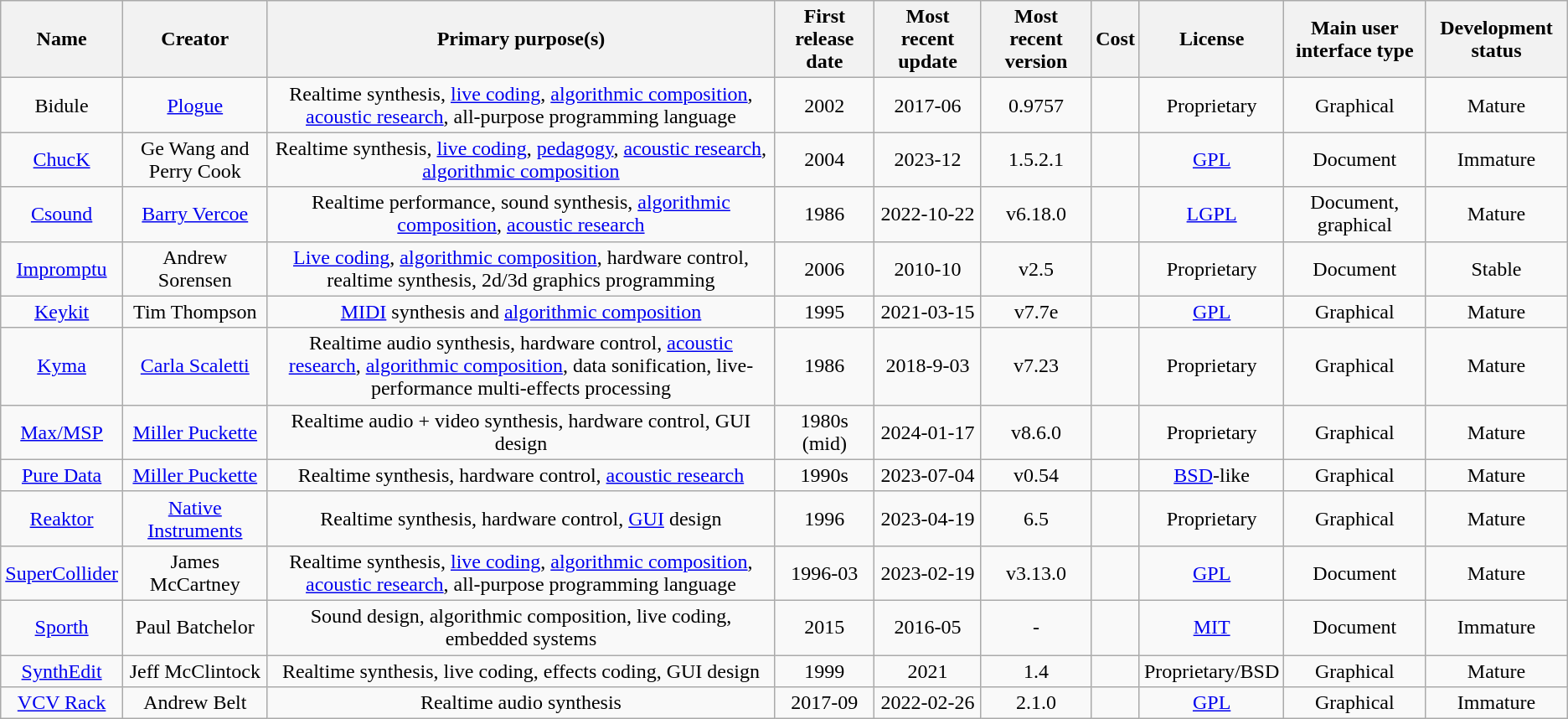<table class="wikitable sortable" style="text-align: center">
<tr>
<th>Name</th>
<th>Creator</th>
<th>Primary purpose(s)</th>
<th>First release date</th>
<th>Most recent update</th>
<th>Most recent version</th>
<th>Cost</th>
<th>License</th>
<th>Main user interface type</th>
<th>Development status</th>
</tr>
<tr>
<td>Bidule</td>
<td><a href='#'>Plogue</a></td>
<td>Realtime synthesis, <a href='#'>live coding</a>, <a href='#'>algorithmic composition</a>, <a href='#'>acoustic research</a>, all-purpose programming language</td>
<td>2002</td>
<td>2017-06</td>
<td>0.9757</td>
<td></td>
<td>Proprietary</td>
<td>Graphical</td>
<td>Mature</td>
</tr>
<tr>
<td><a href='#'>ChucK</a></td>
<td>Ge Wang and Perry Cook</td>
<td>Realtime synthesis, <a href='#'>live coding</a>, <a href='#'>pedagogy</a>, <a href='#'>acoustic research</a>, <a href='#'>algorithmic composition</a></td>
<td>2004</td>
<td>2023-12</td>
<td>1.5.2.1</td>
<td></td>
<td><a href='#'>GPL</a></td>
<td>Document</td>
<td>Immature</td>
</tr>
<tr>
<td><a href='#'>Csound</a></td>
<td><a href='#'>Barry Vercoe</a></td>
<td>Realtime performance, sound synthesis, <a href='#'>algorithmic composition</a>, <a href='#'>acoustic research</a></td>
<td>1986</td>
<td>2022-10-22</td>
<td>v6.18.0</td>
<td></td>
<td><a href='#'>LGPL</a></td>
<td>Document, graphical</td>
<td>Mature</td>
</tr>
<tr>
<td><a href='#'>Impromptu</a></td>
<td>Andrew Sorensen</td>
<td><a href='#'>Live coding</a>, <a href='#'>algorithmic composition</a>, hardware control, realtime synthesis, 2d/3d graphics programming</td>
<td>2006</td>
<td>2010-10</td>
<td>v2.5</td>
<td></td>
<td>Proprietary</td>
<td>Document</td>
<td>Stable</td>
</tr>
<tr>
<td><a href='#'>Keykit</a></td>
<td>Tim Thompson</td>
<td><a href='#'>MIDI</a> synthesis and <a href='#'>algorithmic composition</a></td>
<td>1995</td>
<td>2021-03-15</td>
<td>v7.7e</td>
<td></td>
<td><a href='#'>GPL</a></td>
<td>Graphical</td>
<td>Mature</td>
</tr>
<tr>
<td><a href='#'>Kyma</a></td>
<td><a href='#'>Carla Scaletti</a></td>
<td>Realtime audio synthesis, hardware control, <a href='#'>acoustic research</a>, <a href='#'>algorithmic composition</a>, data sonification, live-performance multi-effects processing</td>
<td>1986</td>
<td>2018-9-03</td>
<td>v7.23</td>
<td></td>
<td>Proprietary</td>
<td>Graphical</td>
<td>Mature</td>
</tr>
<tr>
<td><a href='#'>Max/MSP</a></td>
<td><a href='#'>Miller Puckette</a></td>
<td>Realtime audio + video synthesis, hardware control, GUI design</td>
<td>1980s (mid)</td>
<td>2024-01-17</td>
<td>v8.6.0</td>
<td></td>
<td>Proprietary</td>
<td>Graphical</td>
<td>Mature</td>
</tr>
<tr>
<td><a href='#'>Pure Data</a></td>
<td><a href='#'>Miller Puckette</a></td>
<td>Realtime synthesis, hardware control, <a href='#'>acoustic research</a></td>
<td>1990s</td>
<td>2023-07-04</td>
<td>v0.54</td>
<td></td>
<td><a href='#'>BSD</a>-like</td>
<td>Graphical</td>
<td>Mature</td>
</tr>
<tr>
<td><a href='#'>Reaktor</a></td>
<td><a href='#'>Native Instruments</a></td>
<td>Realtime synthesis, hardware control, <a href='#'>GUI</a> design</td>
<td>1996</td>
<td>2023-04-19</td>
<td>6.5</td>
<td></td>
<td>Proprietary</td>
<td>Graphical</td>
<td>Mature</td>
</tr>
<tr>
<td><a href='#'>SuperCollider</a></td>
<td>James McCartney</td>
<td>Realtime synthesis, <a href='#'>live coding</a>, <a href='#'>algorithmic composition</a>, <a href='#'>acoustic research</a>, all-purpose programming language</td>
<td>1996-03</td>
<td>2023-02-19</td>
<td>v3.13.0</td>
<td></td>
<td><a href='#'>GPL</a></td>
<td>Document</td>
<td>Mature</td>
</tr>
<tr>
<td><a href='#'>Sporth</a></td>
<td>Paul Batchelor</td>
<td>Sound design, algorithmic composition, live coding, embedded systems</td>
<td>2015</td>
<td>2016-05</td>
<td>-</td>
<td></td>
<td><a href='#'>MIT</a></td>
<td>Document</td>
<td>Immature</td>
</tr>
<tr>
<td><a href='#'>SynthEdit</a></td>
<td>Jeff McClintock</td>
<td>Realtime synthesis, live coding, effects coding, GUI design</td>
<td>1999</td>
<td>2021</td>
<td>1.4</td>
<td></td>
<td>Proprietary/BSD</td>
<td>Graphical</td>
<td>Mature</td>
</tr>
<tr>
<td><a href='#'>VCV Rack</a></td>
<td>Andrew Belt</td>
<td>Realtime audio synthesis</td>
<td>2017-09</td>
<td>2022-02-26</td>
<td>2.1.0</td>
<td></td>
<td><a href='#'>GPL</a></td>
<td>Graphical</td>
<td>Immature</td>
</tr>
</table>
